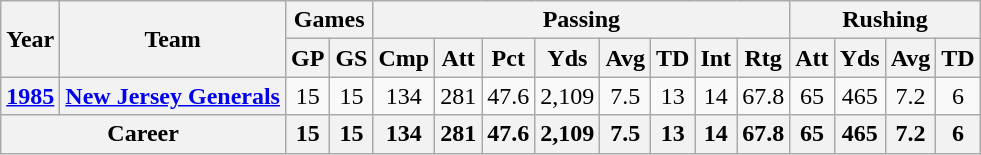<table class="wikitable" style="text-align: center;">
<tr>
<th rowspan="2">Year</th>
<th rowspan="2">Team</th>
<th colspan="2">Games</th>
<th colspan="8">Passing</th>
<th colspan="4">Rushing</th>
</tr>
<tr>
<th>GP</th>
<th>GS</th>
<th>Cmp</th>
<th>Att</th>
<th>Pct</th>
<th>Yds</th>
<th>Avg</th>
<th>TD</th>
<th>Int</th>
<th>Rtg</th>
<th>Att</th>
<th>Yds</th>
<th>Avg</th>
<th>TD</th>
</tr>
<tr>
<th><a href='#'>1985</a></th>
<th><a href='#'>New Jersey Generals</a></th>
<td>15</td>
<td>15</td>
<td>134</td>
<td>281</td>
<td>47.6</td>
<td>2,109</td>
<td>7.5</td>
<td>13</td>
<td>14</td>
<td>67.8</td>
<td>65</td>
<td>465</td>
<td>7.2</td>
<td>6</td>
</tr>
<tr>
<th colspan="2">Career</th>
<th>15</th>
<th>15</th>
<th>134</th>
<th>281</th>
<th>47.6</th>
<th>2,109</th>
<th>7.5</th>
<th>13</th>
<th>14</th>
<th>67.8</th>
<th>65</th>
<th>465</th>
<th>7.2</th>
<th>6</th>
</tr>
</table>
